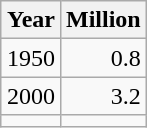<table class="wikitable" style="float: right; margin-left: 10px">
<tr>
<th>Year</th>
<th>Million</th>
</tr>
<tr>
<td style="text-align:left;">1950</td>
<td style="text-align:right;">0.8</td>
</tr>
<tr>
<td style="text-align:left;">2000</td>
<td style="text-align:right;">3.2</td>
</tr>
<tr>
<td style="text-align:left;"></td>
<td style="text-align:right;"></td>
</tr>
</table>
